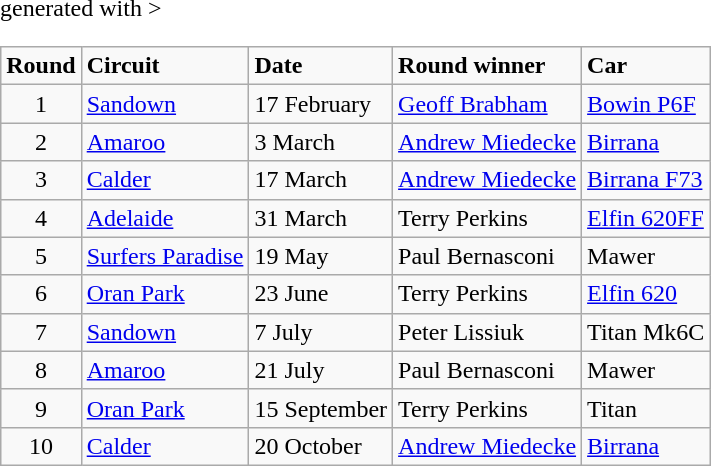<table class="wikitable" <hiddentext>generated with >
<tr style="font-weight:bold">
<td align="center">Round</td>
<td>Circuit</td>
<td>Date</td>
<td>Round winner</td>
<td>Car</td>
</tr>
<tr>
<td align="center">1</td>
<td><a href='#'>Sandown</a></td>
<td>17 February</td>
<td><a href='#'>Geoff Brabham</a></td>
<td><a href='#'>Bowin P6F</a></td>
</tr>
<tr>
<td align="center">2</td>
<td><a href='#'>Amaroo</a></td>
<td>3 March</td>
<td><a href='#'>Andrew Miedecke</a></td>
<td><a href='#'>Birrana</a></td>
</tr>
<tr>
<td align="center">3</td>
<td><a href='#'>Calder</a></td>
<td>17 March</td>
<td><a href='#'>Andrew Miedecke</a></td>
<td><a href='#'>Birrana F73</a></td>
</tr>
<tr>
<td align="center">4</td>
<td><a href='#'>Adelaide</a></td>
<td>31 March</td>
<td>Terry Perkins</td>
<td><a href='#'>Elfin 620FF</a></td>
</tr>
<tr>
<td align="center">5</td>
<td><a href='#'>Surfers Paradise</a></td>
<td>19 May</td>
<td>Paul Bernasconi</td>
<td>Mawer</td>
</tr>
<tr>
<td align="center">6</td>
<td><a href='#'>Oran Park</a></td>
<td>23 June</td>
<td>Terry Perkins</td>
<td><a href='#'>Elfin 620</a></td>
</tr>
<tr>
<td align="center">7</td>
<td><a href='#'>Sandown</a></td>
<td>7 July</td>
<td>Peter Lissiuk</td>
<td>Titan Mk6C</td>
</tr>
<tr>
<td align="center">8</td>
<td><a href='#'>Amaroo</a></td>
<td>21 July</td>
<td>Paul Bernasconi</td>
<td>Mawer</td>
</tr>
<tr>
<td align="center">9</td>
<td><a href='#'>Oran Park</a></td>
<td>15 September</td>
<td>Terry Perkins</td>
<td>Titan</td>
</tr>
<tr>
<td align="center">10</td>
<td><a href='#'>Calder</a></td>
<td>20 October</td>
<td><a href='#'>Andrew Miedecke</a></td>
<td><a href='#'>Birrana</a></td>
</tr>
</table>
